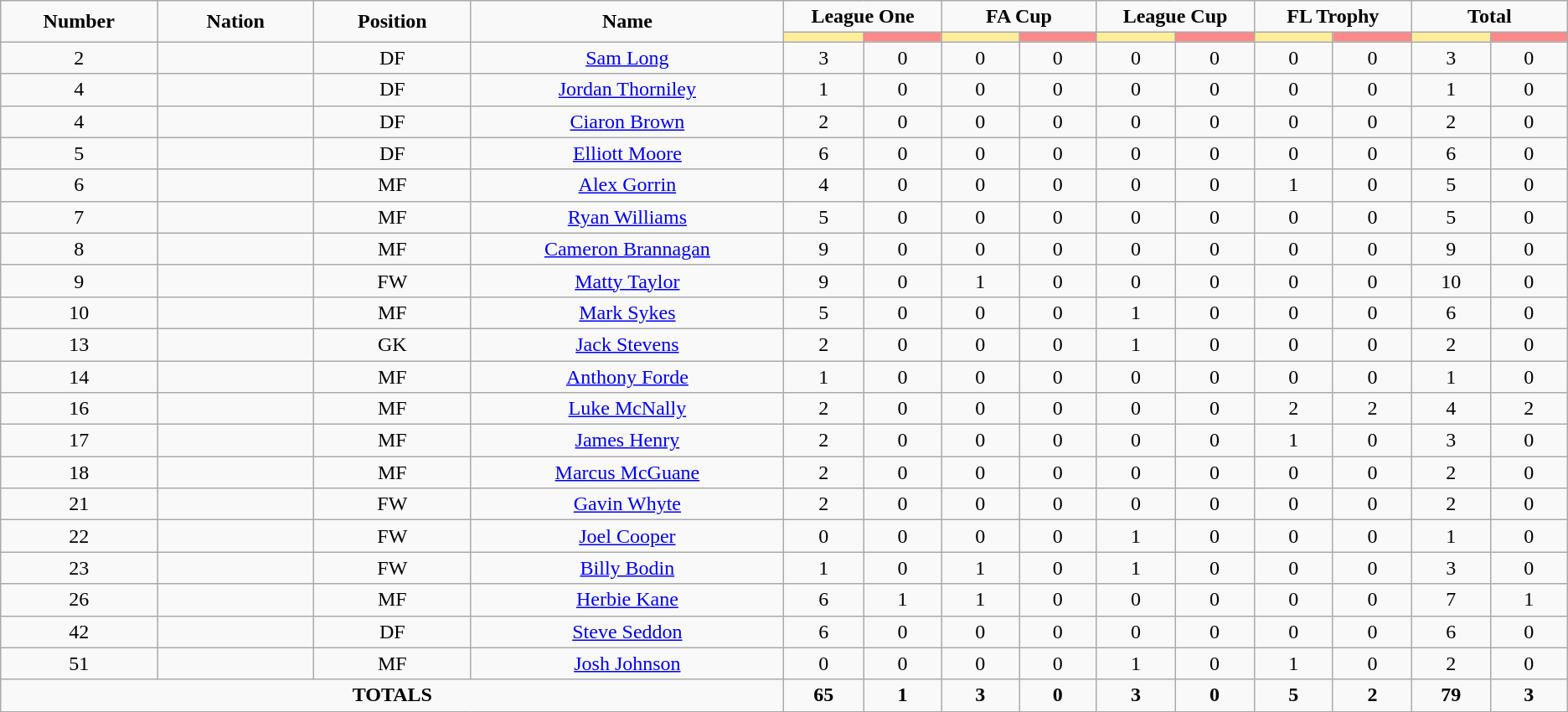<table class="wikitable" style="font-size: 100%; text-align: center;">
<tr>
<td rowspan="2" width="10%" align="center"><strong>Number</strong></td>
<td rowspan="2" width="10%" align="center"><strong>Nation</strong></td>
<td rowspan="2" width="10%" align="center"><strong>Position</strong></td>
<td rowspan="2" width="20%" align="center"><strong>Name</strong></td>
<td colspan="2" align="center"><strong>League One</strong></td>
<td colspan="2" align="center"><strong>FA Cup</strong></td>
<td colspan="2" align="center"><strong>League Cup</strong></td>
<td colspan="2" align="center"><strong>FL Trophy</strong></td>
<td colspan="2" align="center"><strong>Total</strong></td>
</tr>
<tr>
<th width=60 style="background: #FFEE99"></th>
<th width=60 style="background: #FF8888"></th>
<th width=60 style="background: #FFEE99"></th>
<th width=60 style="background: #FF8888"></th>
<th width=60 style="background: #FFEE99"></th>
<th width=60 style="background: #FF8888"></th>
<th width=60 style="background: #FFEE99"></th>
<th width=60 style="background: #FF8888"></th>
<th width=60 style="background: #FFEE99"></th>
<th width=60 style="background: #FF8888"></th>
</tr>
<tr>
<td>2</td>
<td></td>
<td>DF</td>
<td><a href='#'>Sam Long</a></td>
<td>3</td>
<td>0</td>
<td>0</td>
<td>0</td>
<td>0</td>
<td>0</td>
<td>0</td>
<td>0</td>
<td>3</td>
<td>0</td>
</tr>
<tr>
<td>4</td>
<td></td>
<td>DF</td>
<td><a href='#'>Jordan Thorniley</a></td>
<td>1</td>
<td>0</td>
<td>0</td>
<td>0</td>
<td>0</td>
<td>0</td>
<td>0</td>
<td>0</td>
<td>1</td>
<td>0</td>
</tr>
<tr>
<td>4</td>
<td></td>
<td>DF</td>
<td><a href='#'>Ciaron Brown</a></td>
<td>2</td>
<td>0</td>
<td>0</td>
<td>0</td>
<td>0</td>
<td>0</td>
<td>0</td>
<td>0</td>
<td>2</td>
<td>0</td>
</tr>
<tr>
<td>5</td>
<td></td>
<td>DF</td>
<td><a href='#'>Elliott Moore</a></td>
<td>6</td>
<td>0</td>
<td>0</td>
<td>0</td>
<td>0</td>
<td>0</td>
<td>0</td>
<td>0</td>
<td>6</td>
<td>0</td>
</tr>
<tr>
<td>6</td>
<td></td>
<td>MF</td>
<td><a href='#'>Alex Gorrin</a></td>
<td>4</td>
<td>0</td>
<td>0</td>
<td>0</td>
<td>0</td>
<td>0</td>
<td>1</td>
<td>0</td>
<td>5</td>
<td>0</td>
</tr>
<tr>
<td>7</td>
<td></td>
<td>MF</td>
<td><a href='#'>Ryan Williams</a></td>
<td>5</td>
<td>0</td>
<td>0</td>
<td>0</td>
<td>0</td>
<td>0</td>
<td>0</td>
<td>0</td>
<td>5</td>
<td>0</td>
</tr>
<tr>
<td>8</td>
<td></td>
<td>MF</td>
<td><a href='#'>Cameron Brannagan</a></td>
<td>9</td>
<td>0</td>
<td>0</td>
<td>0</td>
<td>0</td>
<td>0</td>
<td>0</td>
<td>0</td>
<td>9</td>
<td>0</td>
</tr>
<tr>
<td>9</td>
<td></td>
<td>FW</td>
<td><a href='#'>Matty Taylor</a></td>
<td>9</td>
<td>0</td>
<td>1</td>
<td>0</td>
<td>0</td>
<td>0</td>
<td>0</td>
<td>0</td>
<td>10</td>
<td>0</td>
</tr>
<tr>
<td>10</td>
<td></td>
<td>MF</td>
<td><a href='#'>Mark Sykes</a></td>
<td>5</td>
<td>0</td>
<td>0</td>
<td>0</td>
<td>1</td>
<td>0</td>
<td>0</td>
<td>0</td>
<td>6</td>
<td>0</td>
</tr>
<tr>
<td>13</td>
<td></td>
<td>GK</td>
<td><a href='#'>Jack Stevens</a></td>
<td>2</td>
<td>0</td>
<td>0</td>
<td>0</td>
<td>1</td>
<td>0</td>
<td>0</td>
<td>0</td>
<td>2</td>
<td>0</td>
</tr>
<tr>
<td>14</td>
<td></td>
<td>MF</td>
<td><a href='#'>Anthony Forde</a></td>
<td>1</td>
<td>0</td>
<td>0</td>
<td>0</td>
<td>0</td>
<td>0</td>
<td>0</td>
<td>0</td>
<td>1</td>
<td>0</td>
</tr>
<tr>
<td>16</td>
<td></td>
<td>MF</td>
<td><a href='#'>Luke McNally</a></td>
<td>2</td>
<td>0</td>
<td>0</td>
<td>0</td>
<td>0</td>
<td>0</td>
<td>2</td>
<td>2</td>
<td>4</td>
<td>2</td>
</tr>
<tr>
<td>17</td>
<td></td>
<td>MF</td>
<td><a href='#'>James Henry</a></td>
<td>2</td>
<td>0</td>
<td>0</td>
<td>0</td>
<td>0</td>
<td>0</td>
<td>1</td>
<td>0</td>
<td>3</td>
<td>0</td>
</tr>
<tr>
<td>18</td>
<td></td>
<td>MF</td>
<td><a href='#'>Marcus McGuane</a></td>
<td>2</td>
<td>0</td>
<td>0</td>
<td>0</td>
<td>0</td>
<td>0</td>
<td>0</td>
<td>0</td>
<td>2</td>
<td>0</td>
</tr>
<tr>
<td>21</td>
<td></td>
<td>FW</td>
<td><a href='#'>Gavin Whyte</a></td>
<td>2</td>
<td>0</td>
<td>0</td>
<td>0</td>
<td>0</td>
<td>0</td>
<td>0</td>
<td>0</td>
<td>2</td>
<td>0</td>
</tr>
<tr>
<td>22</td>
<td></td>
<td>FW</td>
<td><a href='#'>Joel Cooper</a></td>
<td>0</td>
<td>0</td>
<td>0</td>
<td>0</td>
<td>1</td>
<td>0</td>
<td>0</td>
<td>0</td>
<td>1</td>
<td>0</td>
</tr>
<tr>
<td>23</td>
<td></td>
<td>FW</td>
<td><a href='#'>Billy Bodin</a></td>
<td>1</td>
<td>0</td>
<td>1</td>
<td>0</td>
<td>1</td>
<td>0</td>
<td>0</td>
<td>0</td>
<td>3</td>
<td>0</td>
</tr>
<tr>
<td>26</td>
<td></td>
<td>MF</td>
<td><a href='#'>Herbie Kane</a></td>
<td>6</td>
<td>1</td>
<td>1</td>
<td>0</td>
<td>0</td>
<td>0</td>
<td>0</td>
<td>0</td>
<td>7</td>
<td>1</td>
</tr>
<tr>
<td>42</td>
<td></td>
<td>DF</td>
<td><a href='#'>Steve Seddon</a></td>
<td>6</td>
<td>0</td>
<td>0</td>
<td>0</td>
<td>0</td>
<td>0</td>
<td>0</td>
<td>0</td>
<td>6</td>
<td>0</td>
</tr>
<tr>
<td>51</td>
<td></td>
<td>MF</td>
<td><a href='#'>Josh Johnson</a></td>
<td>0</td>
<td>0</td>
<td>0</td>
<td>0</td>
<td>1</td>
<td>0</td>
<td>1</td>
<td>0</td>
<td>2</td>
<td>0</td>
</tr>
<tr>
<td colspan="4"><strong>TOTALS</strong></td>
<td><strong>65</strong> </td>
<td><strong>1</strong>  </td>
<td><strong>3</strong>  </td>
<td><strong>0</strong>  </td>
<td><strong>3</strong>  </td>
<td><strong>0</strong>  </td>
<td><strong>5</strong>  </td>
<td><strong>2</strong>  </td>
<td><strong>79</strong>  </td>
<td><strong>3</strong>  </td>
</tr>
</table>
